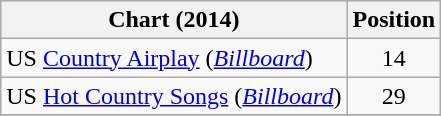<table class="wikitable sortable">
<tr>
<th scope="col">Chart (2014)</th>
<th scope="col">Position</th>
</tr>
<tr>
<td>US <a href='#'>Country Airplay</a> (<em><a href='#'>Billboard</a></em>)</td>
<td align="center">14</td>
</tr>
<tr>
<td>US <a href='#'>Hot Country Songs</a> (<em><a href='#'>Billboard</a></em>)</td>
<td align="center">29</td>
</tr>
<tr>
</tr>
</table>
